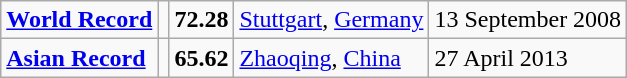<table class="wikitable">
<tr>
<td><strong><a href='#'>World Record</a></strong></td>
<td></td>
<td><strong>72.28</strong></td>
<td><a href='#'>Stuttgart</a>, <a href='#'>Germany</a></td>
<td>13 September 2008</td>
</tr>
<tr>
<td><strong><a href='#'>Asian Record</a></strong></td>
<td></td>
<td><strong>65.62</strong></td>
<td><a href='#'>Zhaoqing</a>, <a href='#'>China</a></td>
<td>27 April 2013</td>
</tr>
</table>
